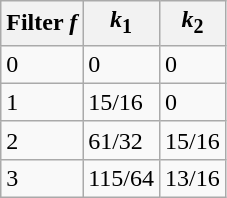<table class="wikitable">
<tr>
<th>Filter <em>f</em></th>
<th><em>k</em><sub>1</sub></th>
<th><em>k</em><sub>2</sub></th>
</tr>
<tr>
<td>0</td>
<td>0</td>
<td>0</td>
</tr>
<tr>
<td>1</td>
<td>15/16</td>
<td>0</td>
</tr>
<tr>
<td>2</td>
<td>61/32</td>
<td>15/16</td>
</tr>
<tr>
<td>3</td>
<td>115/64</td>
<td>13/16</td>
</tr>
</table>
